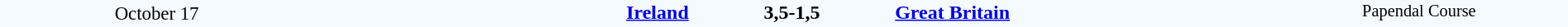<table style="width: 100%; background:#F5FAFF;" cellspacing="0">
<tr>
<td style=font-size:95% align=center rowspan=3 width=20%>October 17</td>
</tr>
<tr>
<td width=24% align=right><strong><a href='#'>Ireland</a></strong> </td>
<td align=center width=13%><strong>3,5-1,5</strong></td>
<td width=24%> <strong><a href='#'>Great Britain</a></strong></td>
<td style=font-size:85% rowspan=3 valign=top align=center>Papendal Course</td>
</tr>
<tr style=font-size:85%>
<td align=right valign=top></td>
<td></td>
<td valign=top></td>
</tr>
</table>
